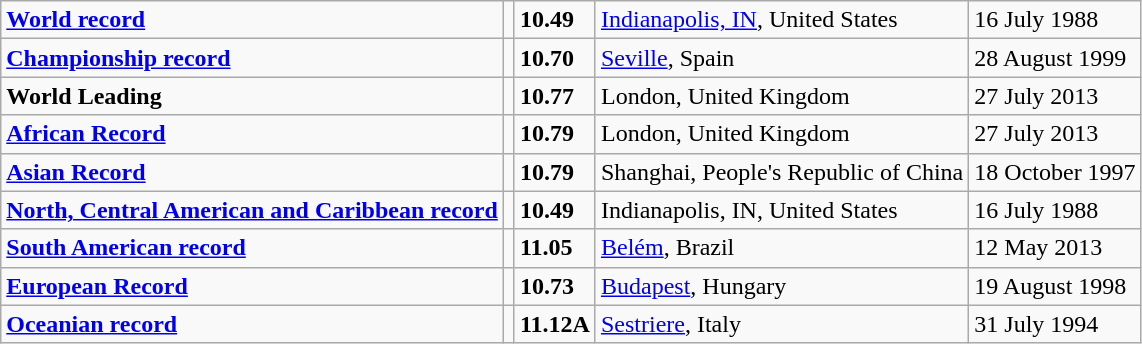<table class="wikitable">
<tr>
<td><strong><a href='#'>World record</a></strong></td>
<td></td>
<td><strong>10.49</strong></td>
<td><a href='#'>Indianapolis, IN</a>, United States</td>
<td>16 July 1988</td>
</tr>
<tr>
<td><strong><a href='#'>Championship record</a></strong></td>
<td></td>
<td><strong>10.70</strong></td>
<td><a href='#'>Seville</a>, Spain</td>
<td>28 August 1999</td>
</tr>
<tr>
<td><strong>World Leading</strong></td>
<td></td>
<td><strong>10.77</strong></td>
<td>London, United Kingdom</td>
<td>27 July 2013</td>
</tr>
<tr>
<td><strong><a href='#'>African Record</a></strong></td>
<td></td>
<td><strong>10.79</strong></td>
<td>London, United Kingdom</td>
<td>27 July 2013</td>
</tr>
<tr>
<td><strong><a href='#'>Asian Record</a></strong></td>
<td></td>
<td><strong>10.79</strong></td>
<td>Shanghai, People's Republic of China</td>
<td>18 October 1997</td>
</tr>
<tr>
<td><strong><a href='#'>North, Central American and Caribbean record</a></strong></td>
<td></td>
<td><strong>10.49</strong></td>
<td>Indianapolis, IN, United States</td>
<td>16 July 1988</td>
</tr>
<tr>
<td><strong><a href='#'>South American record</a></strong></td>
<td></td>
<td><strong>11.05</strong></td>
<td><a href='#'>Belém</a>, Brazil</td>
<td>12 May 2013</td>
</tr>
<tr>
<td><strong><a href='#'>European Record</a></strong></td>
<td></td>
<td><strong>10.73</strong></td>
<td><a href='#'>Budapest</a>, Hungary</td>
<td>19 August 1998</td>
</tr>
<tr>
<td><strong><a href='#'>Oceanian record</a></strong></td>
<td></td>
<td><strong>11.12A</strong></td>
<td><a href='#'>Sestriere</a>, Italy</td>
<td>31 July 1994</td>
</tr>
</table>
